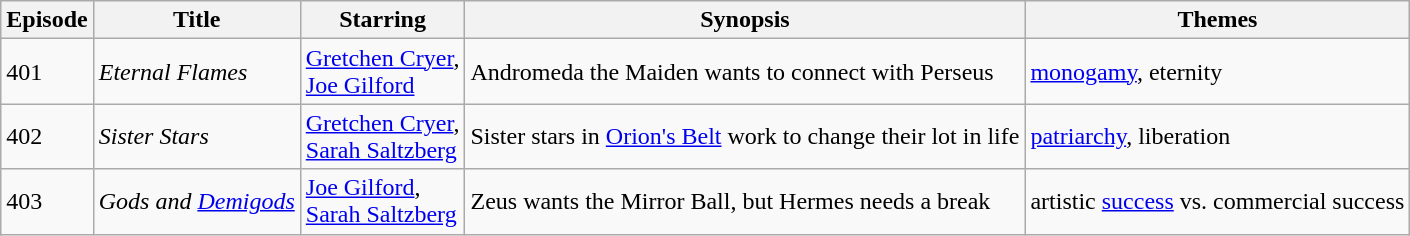<table class="wikitable">
<tr>
<th>Episode</th>
<th>Title</th>
<th>Starring</th>
<th>Synopsis</th>
<th>Themes</th>
</tr>
<tr>
<td>401</td>
<td><em>Eternal Flames</em></td>
<td><a href='#'>Gretchen Cryer</a>,<br><a href='#'>Joe Gilford</a></td>
<td>Andromeda the Maiden wants to connect with Perseus</td>
<td><a href='#'>monogamy</a>, eternity</td>
</tr>
<tr>
<td>402</td>
<td><em>Sister Stars</em></td>
<td><a href='#'>Gretchen Cryer</a>,<br><a href='#'>Sarah Saltzberg</a></td>
<td>Sister stars in <a href='#'>Orion's Belt</a> work to change their lot in life</td>
<td><a href='#'>patriarchy</a>, liberation</td>
</tr>
<tr>
<td>403</td>
<td><em>Gods and <a href='#'>Demigods</a></em></td>
<td><a href='#'>Joe Gilford</a>,<br><a href='#'>Sarah Saltzberg</a></td>
<td>Zeus wants the Mirror Ball, but Hermes needs a break</td>
<td>artistic <a href='#'>success</a> vs. commercial success</td>
</tr>
</table>
